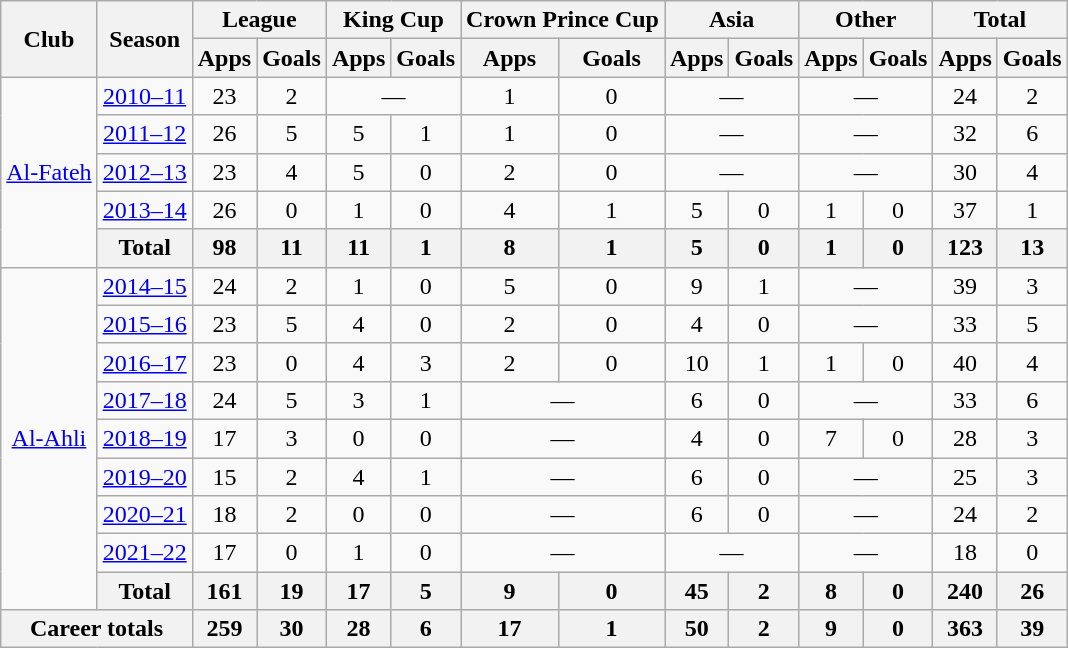<table class="wikitable" style="text-align: center">
<tr>
<th rowspan=2>Club</th>
<th rowspan=2>Season</th>
<th colspan=2>League</th>
<th colspan=2>King Cup</th>
<th colspan=2>Crown Prince Cup</th>
<th colspan=2>Asia</th>
<th colspan=2>Other</th>
<th colspan=2>Total</th>
</tr>
<tr>
<th>Apps</th>
<th>Goals</th>
<th>Apps</th>
<th>Goals</th>
<th>Apps</th>
<th>Goals</th>
<th>Apps</th>
<th>Goals</th>
<th>Apps</th>
<th>Goals</th>
<th>Apps</th>
<th>Goals</th>
</tr>
<tr>
<td rowspan=5><a href='#'>Al-Fateh</a></td>
<td><a href='#'>2010–11</a></td>
<td>23</td>
<td>2</td>
<td colspan=2>—</td>
<td>1</td>
<td>0</td>
<td colspan=2>—</td>
<td colspan=2>—</td>
<td>24</td>
<td>2</td>
</tr>
<tr>
<td><a href='#'>2011–12</a></td>
<td>26</td>
<td>5</td>
<td>5</td>
<td>1</td>
<td>1</td>
<td>0</td>
<td colspan=2>—</td>
<td colspan=2>—</td>
<td>32</td>
<td>6</td>
</tr>
<tr>
<td><a href='#'>2012–13</a></td>
<td>23</td>
<td>4</td>
<td>5</td>
<td>0</td>
<td>2</td>
<td>0</td>
<td colspan=2>—</td>
<td colspan=2>—</td>
<td>30</td>
<td>4</td>
</tr>
<tr>
<td><a href='#'>2013–14</a></td>
<td>26</td>
<td>0</td>
<td>1</td>
<td>0</td>
<td>4</td>
<td>1</td>
<td>5</td>
<td>0</td>
<td>1</td>
<td>0</td>
<td>37</td>
<td>1</td>
</tr>
<tr>
<th>Total</th>
<th>98</th>
<th>11</th>
<th>11</th>
<th>1</th>
<th>8</th>
<th>1</th>
<th>5</th>
<th>0</th>
<th>1</th>
<th>0</th>
<th>123</th>
<th>13</th>
</tr>
<tr>
<td rowspan=9><a href='#'>Al-Ahli</a></td>
<td><a href='#'>2014–15</a></td>
<td>24</td>
<td>2</td>
<td>1</td>
<td>0</td>
<td>5</td>
<td>0</td>
<td>9</td>
<td>1</td>
<td colspan=2>—</td>
<td>39</td>
<td>3</td>
</tr>
<tr>
<td><a href='#'>2015–16</a></td>
<td>23</td>
<td>5</td>
<td>4</td>
<td>0</td>
<td>2</td>
<td>0</td>
<td>4</td>
<td>0</td>
<td colspan=2>—</td>
<td>33</td>
<td>5</td>
</tr>
<tr>
<td><a href='#'>2016–17</a></td>
<td>23</td>
<td>0</td>
<td>4</td>
<td>3</td>
<td>2</td>
<td>0</td>
<td>10</td>
<td>1</td>
<td>1</td>
<td>0</td>
<td>40</td>
<td>4</td>
</tr>
<tr>
<td><a href='#'>2017–18</a></td>
<td>24</td>
<td>5</td>
<td>3</td>
<td>1</td>
<td colspan=2>—</td>
<td>6</td>
<td>0</td>
<td colspan=2>—</td>
<td>33</td>
<td>6</td>
</tr>
<tr>
<td><a href='#'>2018–19</a></td>
<td>17</td>
<td>3</td>
<td>0</td>
<td>0</td>
<td colspan=2>—</td>
<td>4</td>
<td>0</td>
<td>7</td>
<td>0</td>
<td>28</td>
<td>3</td>
</tr>
<tr>
<td><a href='#'>2019–20</a></td>
<td>15</td>
<td>2</td>
<td>4</td>
<td>1</td>
<td colspan=2>—</td>
<td>6</td>
<td>0</td>
<td colspan=2>—</td>
<td>25</td>
<td>3</td>
</tr>
<tr>
<td><a href='#'>2020–21</a></td>
<td>18</td>
<td>2</td>
<td>0</td>
<td>0</td>
<td colspan=2>—</td>
<td>6</td>
<td>0</td>
<td colspan=2>—</td>
<td>24</td>
<td>2</td>
</tr>
<tr>
<td><a href='#'>2021–22</a></td>
<td>17</td>
<td>0</td>
<td>1</td>
<td>0</td>
<td colspan=2>—</td>
<td colspan=2>—</td>
<td colspan=2>—</td>
<td>18</td>
<td>0</td>
</tr>
<tr>
<th>Total</th>
<th>161</th>
<th>19</th>
<th>17</th>
<th>5</th>
<th>9</th>
<th>0</th>
<th>45</th>
<th>2</th>
<th>8</th>
<th>0</th>
<th>240</th>
<th>26</th>
</tr>
<tr>
<th colspan=2>Career totals</th>
<th>259</th>
<th>30</th>
<th>28</th>
<th>6</th>
<th>17</th>
<th>1</th>
<th>50</th>
<th>2</th>
<th>9</th>
<th>0</th>
<th>363</th>
<th>39</th>
</tr>
</table>
